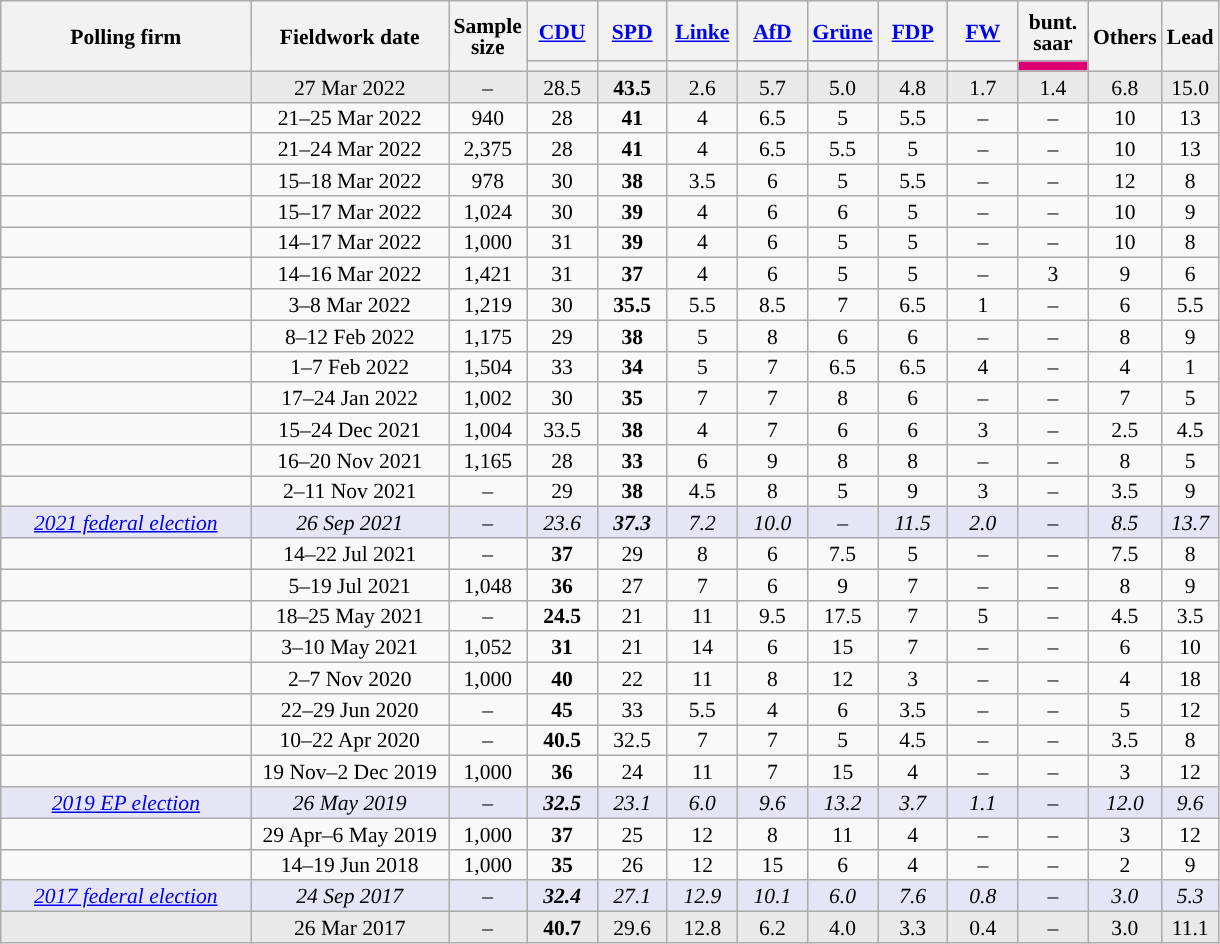<table class="wikitable sortable" style="text-align:center;font-size:90%;line-height:14px;">
<tr style="height:40px;">
<th style="width:160px;" rowspan="2">Polling firm</th>
<th style="width:125px;" rowspan="2">Fieldwork date</th>
<th style="width:35px;" rowspan="2">Sample<br>size</th>
<th class="unsortable" style="width:40px;"><a href='#'>CDU</a></th>
<th class="unsortable" style="width:40px;"><a href='#'>SPD</a></th>
<th class="unsortable" style="width:40px;"><a href='#'>Linke</a></th>
<th class="unsortable" style="width:40px;"><a href='#'>AfD</a></th>
<th class="unsortable" style="width:40px;"><a href='#'>Grüne</a></th>
<th class="unsortable" style="width:40px;"><a href='#'>FDP</a></th>
<th class="unsortable" style="width:40px;"><a href='#'>FW</a></th>
<th class="unsortable" style="width:40px;">bunt.<br>saar</th>
<th class="unsortable" style="width:40px;" rowspan="2">Others</th>
<th style="width:30px;" rowspan="2">Lead</th>
</tr>
<tr>
<th style="background:"></th>
<th style="background:"></th>
<th style="background:"></th>
<th style="background:"></th>
<th style="background:"></th>
<th style="background:"></th>
<th style="background:"></th>
<th style="background:#dd0072;"></th>
</tr>
<tr style="background:#E9E9E9;">
<td></td>
<td data-sort-value="2022-03-27">27 Mar 2022</td>
<td>–</td>
<td>28.5</td>
<td><strong>43.5</strong></td>
<td>2.6</td>
<td>5.7</td>
<td>5.0</td>
<td>4.8</td>
<td>1.7</td>
<td>1.4</td>
<td>6.8</td>
<td style="background:">15.0</td>
</tr>
<tr>
<td></td>
<td data-sort-value="2022-03-25">21–25 Mar 2022</td>
<td>940</td>
<td>28</td>
<td><strong>41</strong></td>
<td>4</td>
<td>6.5</td>
<td>5</td>
<td>5.5</td>
<td>–</td>
<td>–</td>
<td>10</td>
<td style="background:">13</td>
</tr>
<tr>
<td></td>
<td data-sort-value="2022-03-24">21–24 Mar 2022</td>
<td>2,375</td>
<td>28</td>
<td><strong>41</strong></td>
<td>4</td>
<td>6.5</td>
<td>5.5</td>
<td>5</td>
<td>–</td>
<td>–</td>
<td>10</td>
<td style="background:">13</td>
</tr>
<tr>
<td></td>
<td data-sort-value="2022-03-18">15–18 Mar 2022</td>
<td>978</td>
<td>30</td>
<td><strong>38</strong></td>
<td>3.5</td>
<td>6</td>
<td>5</td>
<td>5.5</td>
<td>–</td>
<td>–</td>
<td>12</td>
<td style="background:">8</td>
</tr>
<tr>
<td></td>
<td data-sort-value="2022-03-17">15–17 Mar 2022</td>
<td>1,024</td>
<td>30</td>
<td><strong>39</strong></td>
<td>4</td>
<td>6</td>
<td>6</td>
<td>5</td>
<td>–</td>
<td>–</td>
<td>10</td>
<td style="background:">9</td>
</tr>
<tr>
<td></td>
<td data-sort-value="2022-03-17">14–17 Mar 2022</td>
<td>1,000</td>
<td>31</td>
<td><strong>39</strong></td>
<td>4</td>
<td>6</td>
<td>5</td>
<td>5</td>
<td>–</td>
<td>–</td>
<td>10</td>
<td style="background:">8</td>
</tr>
<tr>
<td></td>
<td data-sort-value="2022-03-16">14–16 Mar 2022</td>
<td>1,421</td>
<td>31</td>
<td><strong>37</strong></td>
<td>4</td>
<td>6</td>
<td>5</td>
<td>5</td>
<td>–</td>
<td>3</td>
<td>9</td>
<td style="background:">6</td>
</tr>
<tr>
<td></td>
<td data-sort-value="2022-03-08">3–8 Mar 2022</td>
<td>1,219</td>
<td>30</td>
<td><strong>35.5</strong></td>
<td>5.5</td>
<td>8.5</td>
<td>7</td>
<td>6.5</td>
<td>1</td>
<td>–</td>
<td>6</td>
<td style="background:">5.5</td>
</tr>
<tr>
<td></td>
<td data-sort-value="2022-02-12">8–12 Feb 2022</td>
<td>1,175</td>
<td>29</td>
<td><strong>38</strong></td>
<td>5</td>
<td>8</td>
<td>6</td>
<td>6</td>
<td>–</td>
<td>–</td>
<td>8</td>
<td style="background:">9</td>
</tr>
<tr>
<td></td>
<td data-sort-value="2022-02-07">1–7 Feb 2022</td>
<td>1,504</td>
<td>33</td>
<td><strong>34</strong></td>
<td>5</td>
<td>7</td>
<td>6.5</td>
<td>6.5</td>
<td>4</td>
<td>–</td>
<td>4</td>
<td style="background:">1</td>
</tr>
<tr>
<td></td>
<td data-sort-value="2022-01-24">17–24 Jan 2022</td>
<td>1,002</td>
<td>30</td>
<td><strong>35</strong></td>
<td>7</td>
<td>7</td>
<td>8</td>
<td>6</td>
<td>–</td>
<td>–</td>
<td>7</td>
<td style="background:">5</td>
</tr>
<tr>
<td></td>
<td data-sort-value="2021-12-24">15–24 Dec 2021</td>
<td>1,004</td>
<td>33.5</td>
<td><strong>38</strong></td>
<td>4</td>
<td>7</td>
<td>6</td>
<td>6</td>
<td>3</td>
<td>–</td>
<td>2.5</td>
<td style="background:">4.5</td>
</tr>
<tr>
<td></td>
<td data-sort-value="2021-11-20">16–20 Nov 2021</td>
<td>1,165</td>
<td>28</td>
<td><strong>33</strong></td>
<td>6</td>
<td>9</td>
<td>8</td>
<td>8</td>
<td>–</td>
<td>–</td>
<td>8</td>
<td style="background:">5</td>
</tr>
<tr>
<td></td>
<td data-sort-value="2021-11-11">2–11 Nov 2021</td>
<td>–</td>
<td>29</td>
<td><strong>38</strong></td>
<td>4.5</td>
<td>8</td>
<td>5</td>
<td>9</td>
<td>3</td>
<td>–</td>
<td>3.5</td>
<td style="background:">9</td>
</tr>
<tr style="background:#E5E5F5;font-style:italic;">
<td><a href='#'>2021 federal election</a></td>
<td data-sort-value="2021-09-26">26 Sep 2021</td>
<td>–</td>
<td>23.6</td>
<td><strong>37.3</strong></td>
<td>7.2</td>
<td>10.0</td>
<td>–</td>
<td>11.5</td>
<td>2.0</td>
<td>–</td>
<td>8.5</td>
<td style="background:">13.7</td>
</tr>
<tr>
<td></td>
<td data-sort-value="2021-07-22">14–22 Jul 2021</td>
<td>–</td>
<td><strong>37</strong></td>
<td>29</td>
<td>8</td>
<td>6</td>
<td>7.5</td>
<td>5</td>
<td>–</td>
<td>–</td>
<td>7.5</td>
<td style="background:">8</td>
</tr>
<tr>
<td></td>
<td data-sort-value="2021-07-21">5–19 Jul 2021</td>
<td>1,048</td>
<td><strong>36</strong></td>
<td>27</td>
<td>7</td>
<td>6</td>
<td>9</td>
<td>7</td>
<td>–</td>
<td>–</td>
<td>8</td>
<td style="background:">9</td>
</tr>
<tr>
<td></td>
<td data-sort-value="2021-05-25">18–25 May 2021</td>
<td>–</td>
<td><strong>24.5</strong></td>
<td>21</td>
<td>11</td>
<td>9.5</td>
<td>17.5</td>
<td>7</td>
<td>5</td>
<td>–</td>
<td>4.5</td>
<td style="background:">3.5</td>
</tr>
<tr>
<td></td>
<td data-sort-value="2021-05-11">3–10 May 2021</td>
<td>1,052</td>
<td><strong>31</strong></td>
<td>21</td>
<td>14</td>
<td>6</td>
<td>15</td>
<td>7</td>
<td>–</td>
<td>–</td>
<td>6</td>
<td style="background:">10</td>
</tr>
<tr>
<td></td>
<td data-sort-value="2020-11-11">2–7 Nov 2020</td>
<td>1,000</td>
<td><strong>40</strong></td>
<td>22</td>
<td>11</td>
<td>8</td>
<td>12</td>
<td>3</td>
<td>–</td>
<td>–</td>
<td>4</td>
<td style="background:">18</td>
</tr>
<tr>
<td></td>
<td data-sort-value="2020-06-29">22–29 Jun 2020</td>
<td>–</td>
<td><strong>45</strong></td>
<td>33</td>
<td>5.5</td>
<td>4</td>
<td>6</td>
<td>3.5</td>
<td>–</td>
<td>–</td>
<td>5</td>
<td style="background:">12</td>
</tr>
<tr>
<td></td>
<td data-sort-value="2020-04-22">10–22 Apr 2020</td>
<td>–</td>
<td><strong>40.5</strong></td>
<td>32.5</td>
<td>7</td>
<td>7</td>
<td>5</td>
<td>4.5</td>
<td>–</td>
<td>–</td>
<td>3.5</td>
<td style="background:">8</td>
</tr>
<tr>
<td></td>
<td data-sort-value="2019-12-10">19 Nov–2 Dec 2019</td>
<td>1,000</td>
<td><strong>36</strong></td>
<td>24</td>
<td>11</td>
<td>7</td>
<td>15</td>
<td>4</td>
<td>–</td>
<td>–</td>
<td>3</td>
<td style="background:">12</td>
</tr>
<tr style="background:#E5E5F5;font-style:italic;">
<td><a href='#'>2019 EP election</a></td>
<td data-sort-value="2019-05-26">26 May 2019</td>
<td>–</td>
<td><strong>32.5</strong></td>
<td>23.1</td>
<td>6.0</td>
<td>9.6</td>
<td>13.2</td>
<td>3.7</td>
<td>1.1</td>
<td>–</td>
<td>12.0</td>
<td style="background:">9.6</td>
</tr>
<tr>
<td></td>
<td data-sort-value="2019-05-08">29 Apr–6 May 2019</td>
<td>1,000</td>
<td><strong>37</strong></td>
<td>25</td>
<td>12</td>
<td>8</td>
<td>11</td>
<td>4</td>
<td>–</td>
<td>–</td>
<td>3</td>
<td style="background:">12</td>
</tr>
<tr>
<td></td>
<td data-sort-value="2018-06-21">14–19 Jun 2018</td>
<td>1,000</td>
<td><strong>35</strong></td>
<td>26</td>
<td>12</td>
<td>15</td>
<td>6</td>
<td>4</td>
<td>–</td>
<td>–</td>
<td>2</td>
<td style="background:">9</td>
</tr>
<tr style="background:#E5E5F5;font-style:italic;">
<td><a href='#'>2017 federal election</a></td>
<td data-sort-value="2017-09-24">24 Sep 2017</td>
<td>–</td>
<td><strong>32.4</strong></td>
<td>27.1</td>
<td>12.9</td>
<td>10.1</td>
<td>6.0</td>
<td>7.6</td>
<td>0.8</td>
<td>–</td>
<td>3.0</td>
<td style="background:">5.3</td>
</tr>
<tr style="background:#E9E9E9;">
<td></td>
<td data-sort-value="2017-03-26">26 Mar 2017</td>
<td>–</td>
<td><strong>40.7</strong></td>
<td>29.6</td>
<td>12.8</td>
<td>6.2</td>
<td>4.0</td>
<td>3.3</td>
<td>0.4</td>
<td>–</td>
<td>3.0</td>
<td style="background:">11.1</td>
</tr>
</table>
